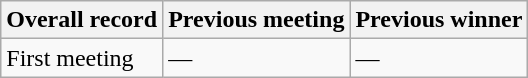<table class="wikitable">
<tr>
<th>Overall record</th>
<th>Previous meeting</th>
<th>Previous winner</th>
</tr>
<tr>
<td>First meeting</td>
<td>—</td>
<td>—</td>
</tr>
</table>
